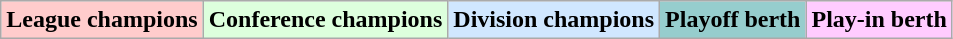<table class="wikitable">
<tr>
<td bgcolor="#FFCCCC"><strong>League champions</strong></td>
<td bgcolor="#DDFFDD"><strong>Conference champions</strong></td>
<td bgcolor="#D0E7FF"><strong>Division champions</strong></td>
<td bgcolor="#96CDCD"><strong>Playoff berth</strong></td>
<td bgcolor="#FFCCFF"><strong>Play-in berth</strong></td>
</tr>
</table>
